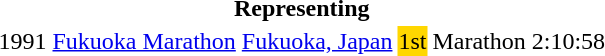<table>
<tr>
<th colspan="6">Representing </th>
</tr>
<tr>
<td>1991</td>
<td><a href='#'>Fukuoka Marathon</a></td>
<td><a href='#'>Fukuoka, Japan</a></td>
<td bgcolor="gold">1st</td>
<td>Marathon</td>
<td>2:10:58</td>
</tr>
</table>
